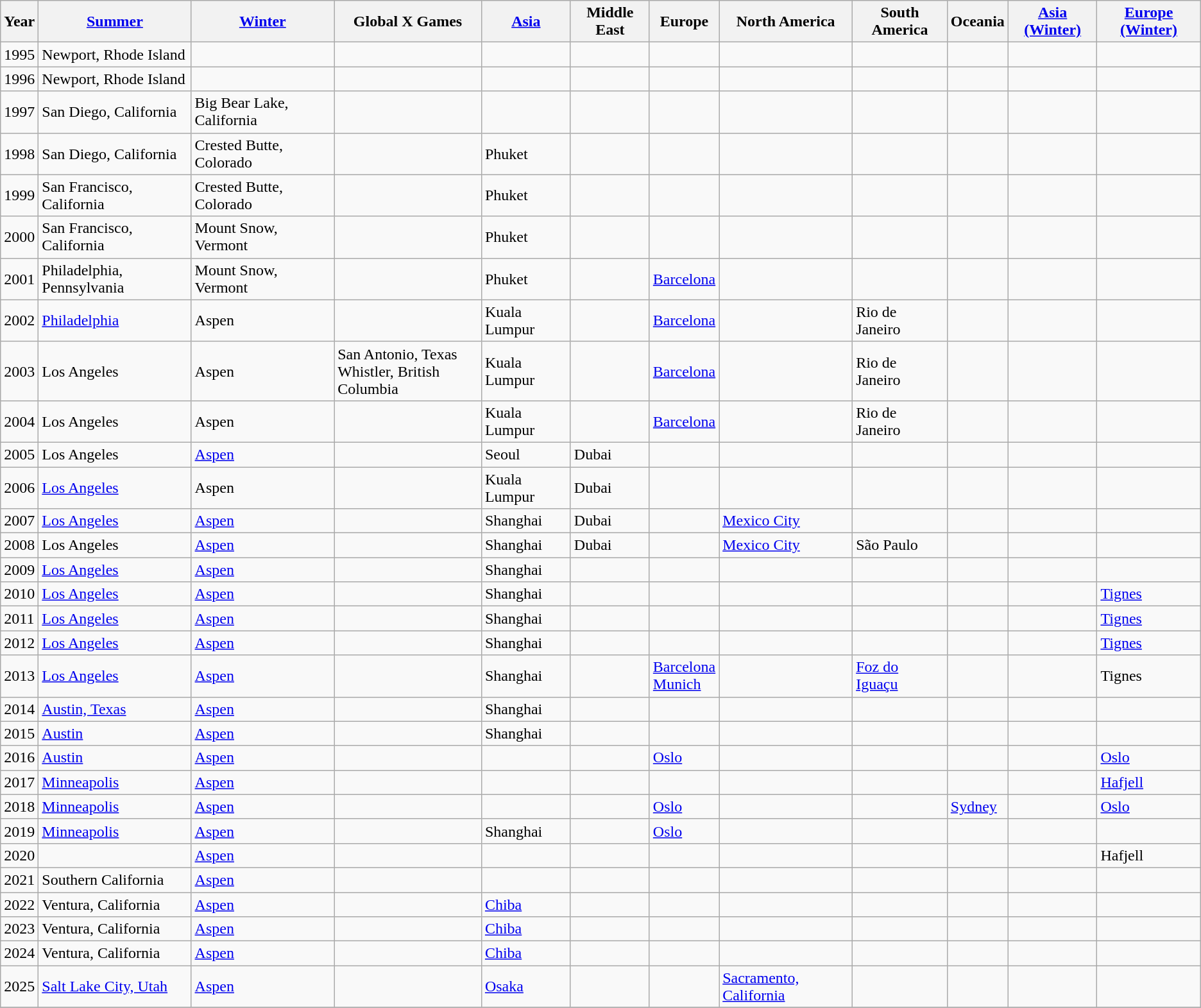<table class="wikitable">
<tr>
<th scope="col">Year</th>
<th scope="col"><a href='#'>Summer</a></th>
<th scope="col"><a href='#'>Winter</a></th>
<th scope="col">Global X Games</th>
<th scope="col"><a href='#'>Asia</a></th>
<th scope="col">Middle East</th>
<th scope="col">Europe</th>
<th scope="col">North America</th>
<th scope="col">South America</th>
<th scope="col">Oceania</th>
<th scope="col"><a href='#'>Asia (Winter)</a></th>
<th scope="col"><a href='#'>Europe (Winter)</a></th>
</tr>
<tr>
<td>1995</td>
<td> Newport, Rhode Island</td>
<td></td>
<td></td>
<td></td>
<td></td>
<td></td>
<td></td>
<td></td>
<td></td>
<td></td>
<td></td>
</tr>
<tr>
<td>1996</td>
<td> Newport, Rhode Island</td>
<td></td>
<td></td>
<td></td>
<td></td>
<td></td>
<td></td>
<td></td>
<td></td>
<td></td>
<td></td>
</tr>
<tr>
<td>1997</td>
<td> San Diego, California</td>
<td> Big Bear Lake, California</td>
<td></td>
<td></td>
<td></td>
<td></td>
<td></td>
<td></td>
<td></td>
<td></td>
<td></td>
</tr>
<tr>
<td>1998</td>
<td> San Diego, California</td>
<td> Crested Butte, Colorado</td>
<td></td>
<td> Phuket</td>
<td></td>
<td></td>
<td></td>
<td></td>
<td></td>
<td></td>
<td></td>
</tr>
<tr>
<td>1999</td>
<td> San Francisco, California</td>
<td> Crested Butte, Colorado</td>
<td></td>
<td> Phuket</td>
<td></td>
<td></td>
<td></td>
<td></td>
<td></td>
<td></td>
<td></td>
</tr>
<tr>
<td>2000</td>
<td> San Francisco, California</td>
<td> Mount Snow, Vermont</td>
<td></td>
<td> Phuket</td>
<td></td>
<td></td>
<td></td>
<td></td>
<td></td>
<td></td>
<td></td>
</tr>
<tr>
<td>2001</td>
<td> Philadelphia, Pennsylvania</td>
<td> Mount Snow, Vermont</td>
<td></td>
<td> Phuket</td>
<td></td>
<td> <a href='#'>Barcelona</a></td>
<td></td>
<td></td>
<td></td>
<td></td>
<td></td>
</tr>
<tr>
<td>2002</td>
<td> <a href='#'>Philadelphia</a></td>
<td> Aspen</td>
<td></td>
<td> Kuala Lumpur</td>
<td></td>
<td> <a href='#'>Barcelona</a></td>
<td></td>
<td> Rio de Janeiro</td>
<td></td>
<td></td>
<td></td>
</tr>
<tr>
<td>2003</td>
<td> Los Angeles</td>
<td> Aspen</td>
<td> San Antonio, Texas<br> Whistler, British Columbia</td>
<td> Kuala Lumpur</td>
<td></td>
<td> <a href='#'>Barcelona</a></td>
<td></td>
<td> Rio de Janeiro</td>
<td></td>
<td></td>
<td></td>
</tr>
<tr>
<td>2004</td>
<td> Los Angeles</td>
<td> Aspen</td>
<td></td>
<td> Kuala Lumpur</td>
<td></td>
<td> <a href='#'>Barcelona</a></td>
<td></td>
<td> Rio de Janeiro</td>
<td></td>
<td></td>
<td></td>
</tr>
<tr>
<td>2005</td>
<td> Los Angeles</td>
<td> <a href='#'>Aspen</a></td>
<td></td>
<td> Seoul</td>
<td> Dubai</td>
<td></td>
<td></td>
<td></td>
<td></td>
<td></td>
<td></td>
</tr>
<tr>
<td>2006</td>
<td> <a href='#'>Los Angeles</a></td>
<td> Aspen</td>
<td></td>
<td> Kuala Lumpur</td>
<td> Dubai</td>
<td></td>
<td></td>
<td></td>
<td></td>
<td></td>
<td></td>
</tr>
<tr>
<td>2007</td>
<td> <a href='#'>Los Angeles</a></td>
<td> <a href='#'>Aspen</a></td>
<td></td>
<td> Shanghai</td>
<td> Dubai</td>
<td></td>
<td> <a href='#'>Mexico City</a></td>
<td></td>
<td></td>
<td></td>
<td></td>
</tr>
<tr>
<td>2008</td>
<td> Los Angeles</td>
<td> <a href='#'>Aspen</a></td>
<td></td>
<td> Shanghai</td>
<td> Dubai</td>
<td></td>
<td> <a href='#'>Mexico City</a></td>
<td> São Paulo</td>
<td></td>
<td></td>
<td></td>
</tr>
<tr>
<td>2009</td>
<td> <a href='#'>Los Angeles</a></td>
<td> <a href='#'>Aspen</a></td>
<td></td>
<td> Shanghai</td>
<td></td>
<td></td>
<td></td>
<td></td>
<td></td>
<td></td>
<td></td>
</tr>
<tr>
<td>2010</td>
<td> <a href='#'>Los Angeles</a></td>
<td> <a href='#'>Aspen</a></td>
<td></td>
<td> Shanghai</td>
<td></td>
<td></td>
<td></td>
<td></td>
<td></td>
<td></td>
<td> <a href='#'>Tignes</a></td>
</tr>
<tr>
<td>2011</td>
<td> <a href='#'>Los Angeles</a></td>
<td> <a href='#'>Aspen</a></td>
<td></td>
<td> Shanghai</td>
<td></td>
<td></td>
<td></td>
<td></td>
<td></td>
<td></td>
<td> <a href='#'>Tignes</a></td>
</tr>
<tr>
<td>2012</td>
<td> <a href='#'>Los Angeles</a></td>
<td> <a href='#'>Aspen</a></td>
<td></td>
<td> Shanghai</td>
<td></td>
<td></td>
<td></td>
<td></td>
<td></td>
<td></td>
<td> <a href='#'>Tignes</a></td>
</tr>
<tr>
<td>2013</td>
<td> <a href='#'>Los Angeles</a></td>
<td> <a href='#'>Aspen</a></td>
<td></td>
<td> Shanghai</td>
<td></td>
<td> <a href='#'>Barcelona</a><br> <a href='#'>Munich</a></td>
<td></td>
<td> <a href='#'>Foz do Iguaçu</a></td>
<td></td>
<td></td>
<td> Tignes</td>
</tr>
<tr>
<td>2014</td>
<td> <a href='#'>Austin, Texas</a></td>
<td> <a href='#'>Aspen</a></td>
<td></td>
<td> Shanghai</td>
<td></td>
<td></td>
<td></td>
<td></td>
<td></td>
<td></td>
<td></td>
</tr>
<tr>
<td>2015</td>
<td> <a href='#'>Austin</a></td>
<td> <a href='#'>Aspen</a></td>
<td></td>
<td> Shanghai</td>
<td></td>
<td></td>
<td></td>
<td></td>
<td></td>
<td></td>
<td></td>
</tr>
<tr>
<td>2016</td>
<td> <a href='#'>Austin</a></td>
<td> <a href='#'>Aspen</a></td>
<td></td>
<td></td>
<td></td>
<td> <a href='#'>Oslo</a></td>
<td></td>
<td></td>
<td></td>
<td></td>
<td> <a href='#'>Oslo</a></td>
</tr>
<tr>
<td>2017</td>
<td> <a href='#'>Minneapolis</a></td>
<td> <a href='#'>Aspen</a></td>
<td></td>
<td></td>
<td></td>
<td></td>
<td></td>
<td></td>
<td></td>
<td></td>
<td> <a href='#'>Hafjell</a></td>
</tr>
<tr>
<td>2018</td>
<td> <a href='#'>Minneapolis</a></td>
<td> <a href='#'>Aspen</a></td>
<td></td>
<td></td>
<td></td>
<td> <a href='#'>Oslo</a></td>
<td></td>
<td></td>
<td> <a href='#'>Sydney</a></td>
<td></td>
<td> <a href='#'>Oslo</a></td>
</tr>
<tr>
<td>2019</td>
<td> <a href='#'>Minneapolis</a></td>
<td> <a href='#'>Aspen</a></td>
<td></td>
<td> Shanghai</td>
<td></td>
<td> <a href='#'>Oslo</a></td>
<td></td>
<td></td>
<td></td>
<td></td>
<td></td>
</tr>
<tr>
<td>2020</td>
<td> </td>
<td> <a href='#'>Aspen</a></td>
<td></td>
<td></td>
<td></td>
<td></td>
<td></td>
<td></td>
<td></td>
<td> </td>
<td> Hafjell</td>
</tr>
<tr>
<td>2021</td>
<td> Southern California</td>
<td> <a href='#'>Aspen</a></td>
<td></td>
<td></td>
<td></td>
<td></td>
<td></td>
<td></td>
<td></td>
<td></td>
<td></td>
</tr>
<tr>
<td>2022</td>
<td> Ventura, California</td>
<td> <a href='#'>Aspen</a></td>
<td></td>
<td> <a href='#'>Chiba</a></td>
<td></td>
<td></td>
<td></td>
<td></td>
<td></td>
<td></td>
<td></td>
</tr>
<tr>
<td>2023</td>
<td> Ventura, California</td>
<td> <a href='#'>Aspen</a></td>
<td></td>
<td> <a href='#'>Chiba</a></td>
<td></td>
<td></td>
<td></td>
<td></td>
<td></td>
<td></td>
<td></td>
</tr>
<tr>
<td>2024</td>
<td> Ventura, California</td>
<td> <a href='#'>Aspen</a></td>
<td></td>
<td> <a href='#'>Chiba</a></td>
<td></td>
<td></td>
<td></td>
<td></td>
<td></td>
<td></td>
<td></td>
</tr>
<tr>
<td>2025</td>
<td> <a href='#'>Salt Lake City, Utah</a></td>
<td> <a href='#'>Aspen</a></td>
<td></td>
<td> <a href='#'>Osaka</a></td>
<td></td>
<td></td>
<td> <a href='#'>Sacramento, California</a></td>
<td></td>
<td></td>
<td></td>
<td></td>
</tr>
<tr>
</tr>
</table>
